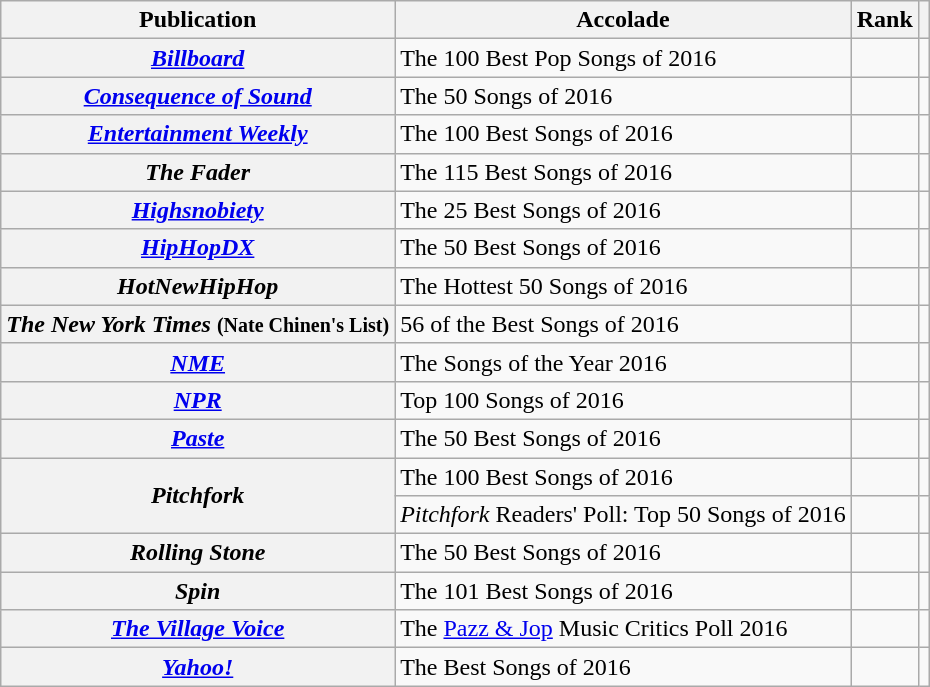<table class="wikitable plainrowheaders sortable">
<tr>
<th scope="col">Publication</th>
<th scope="col">Accolade</th>
<th scope="col">Rank</th>
<th scope="col" class="unsortable"></th>
</tr>
<tr>
<th scope="row"><em><a href='#'>Billboard</a></em></th>
<td>The 100 Best Pop Songs of 2016</td>
<td></td>
<td></td>
</tr>
<tr>
<th scope="row"><em><a href='#'>Consequence of Sound</a></em></th>
<td>The 50 Songs of 2016</td>
<td></td>
<td></td>
</tr>
<tr>
<th scope="row"><em><a href='#'>Entertainment Weekly</a></em></th>
<td>The 100 Best Songs of 2016</td>
<td></td>
<td></td>
</tr>
<tr>
<th scope="row"><em>The Fader</em></th>
<td>The 115 Best Songs of 2016</td>
<td></td>
<td></td>
</tr>
<tr>
<th scope="row"><em><a href='#'>Highsnobiety</a></em></th>
<td>The 25 Best Songs of 2016</td>
<td></td>
<td></td>
</tr>
<tr>
<th scope="row"><em><a href='#'>HipHopDX</a></em></th>
<td>The 50 Best Songs of 2016</td>
<td></td>
<td></td>
</tr>
<tr>
<th scope="row"><em>HotNewHipHop</em></th>
<td>The Hottest 50 Songs of 2016</td>
<td></td>
<td></td>
</tr>
<tr>
<th scope="row"><em>The New York Times</em> <small>(Nate Chinen's List)</small></th>
<td>56 of the Best Songs of 2016</td>
<td></td>
<td></td>
</tr>
<tr>
<th scope="row"><em><a href='#'>NME</a></em></th>
<td>The Songs of the Year 2016</td>
<td></td>
<td></td>
</tr>
<tr>
<th scope="row"><em><a href='#'>NPR</a></em></th>
<td>Top 100 Songs of 2016</td>
<td></td>
<td></td>
</tr>
<tr>
<th scope="row"><em><a href='#'>Paste</a></em></th>
<td>The 50 Best Songs of 2016</td>
<td></td>
<td></td>
</tr>
<tr>
<th scope="row" rowspan="2"><em>Pitchfork</em></th>
<td>The 100 Best Songs of 2016</td>
<td></td>
<td></td>
</tr>
<tr>
<td><em>Pitchfork</em> Readers' Poll: Top 50 Songs of 2016</td>
<td></td>
<td></td>
</tr>
<tr>
<th scope="row"><em>Rolling Stone</em></th>
<td>The 50 Best Songs of 2016</td>
<td></td>
<td></td>
</tr>
<tr>
<th scope="row"><em>Spin</em></th>
<td>The 101 Best Songs of 2016</td>
<td></td>
<td></td>
</tr>
<tr>
<th scope="row"><em><a href='#'>The Village Voice</a></em></th>
<td>The <a href='#'>Pazz & Jop</a> Music Critics Poll 2016</td>
<td></td>
<td></td>
</tr>
<tr>
<th scope="row"><em><a href='#'>Yahoo!</a></em></th>
<td>The Best Songs of 2016</td>
<td></td>
<td></td>
</tr>
</table>
